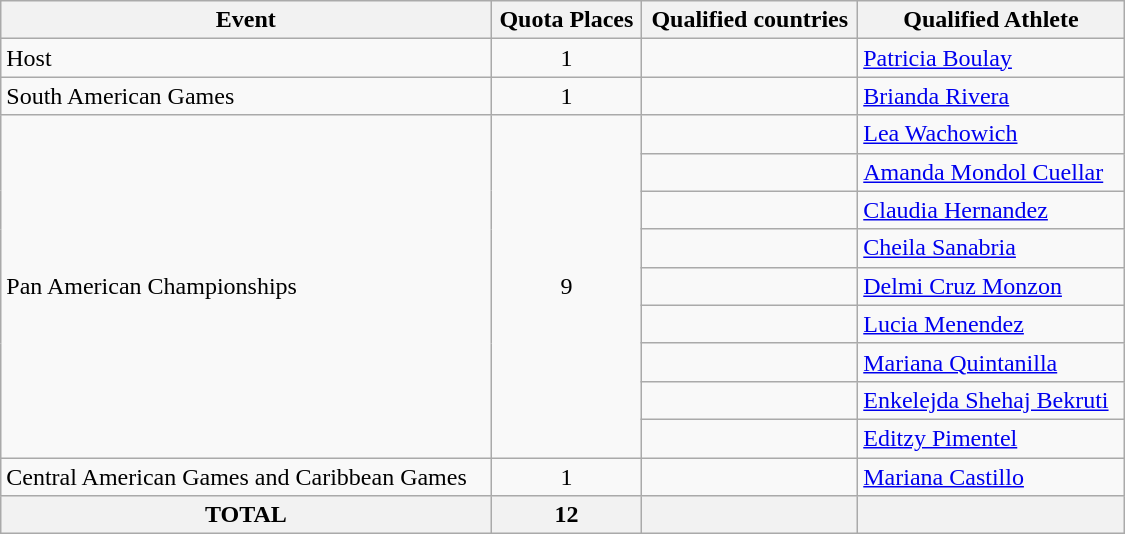<table class=wikitable style="text-align:left" width=750>
<tr>
<th>Event</th>
<th>Quota Places</th>
<th>Qualified countries</th>
<th>Qualified Athlete</th>
</tr>
<tr>
<td>Host</td>
<td align=center>1</td>
<td></td>
<td><a href='#'>Patricia Boulay</a></td>
</tr>
<tr>
<td>South American Games</td>
<td align=center>1</td>
<td></td>
<td><a href='#'>Brianda Rivera</a></td>
</tr>
<tr>
<td rowspan="9">Pan American Championships</td>
<td rowspan="9" align=center>9</td>
<td></td>
<td><a href='#'>Lea Wachowich</a></td>
</tr>
<tr>
<td></td>
<td><a href='#'>Amanda Mondol Cuellar</a></td>
</tr>
<tr>
<td></td>
<td><a href='#'>Claudia Hernandez</a></td>
</tr>
<tr>
<td></td>
<td><a href='#'>Cheila Sanabria</a></td>
</tr>
<tr>
<td></td>
<td><a href='#'>Delmi Cruz Monzon</a></td>
</tr>
<tr>
<td></td>
<td><a href='#'>Lucia Menendez</a></td>
</tr>
<tr>
<td></td>
<td><a href='#'>Mariana Quintanilla</a></td>
</tr>
<tr>
<td></td>
<td><a href='#'>Enkelejda Shehaj Bekruti</a></td>
</tr>
<tr>
<td></td>
<td><a href='#'>Editzy Pimentel</a></td>
</tr>
<tr>
<td>Central American Games and Caribbean Games</td>
<td align=center>1</td>
<td></td>
<td><a href='#'>Mariana Castillo</a></td>
</tr>
<tr>
<th>TOTAL</th>
<th>12</th>
<th></th>
<th></th>
</tr>
</table>
